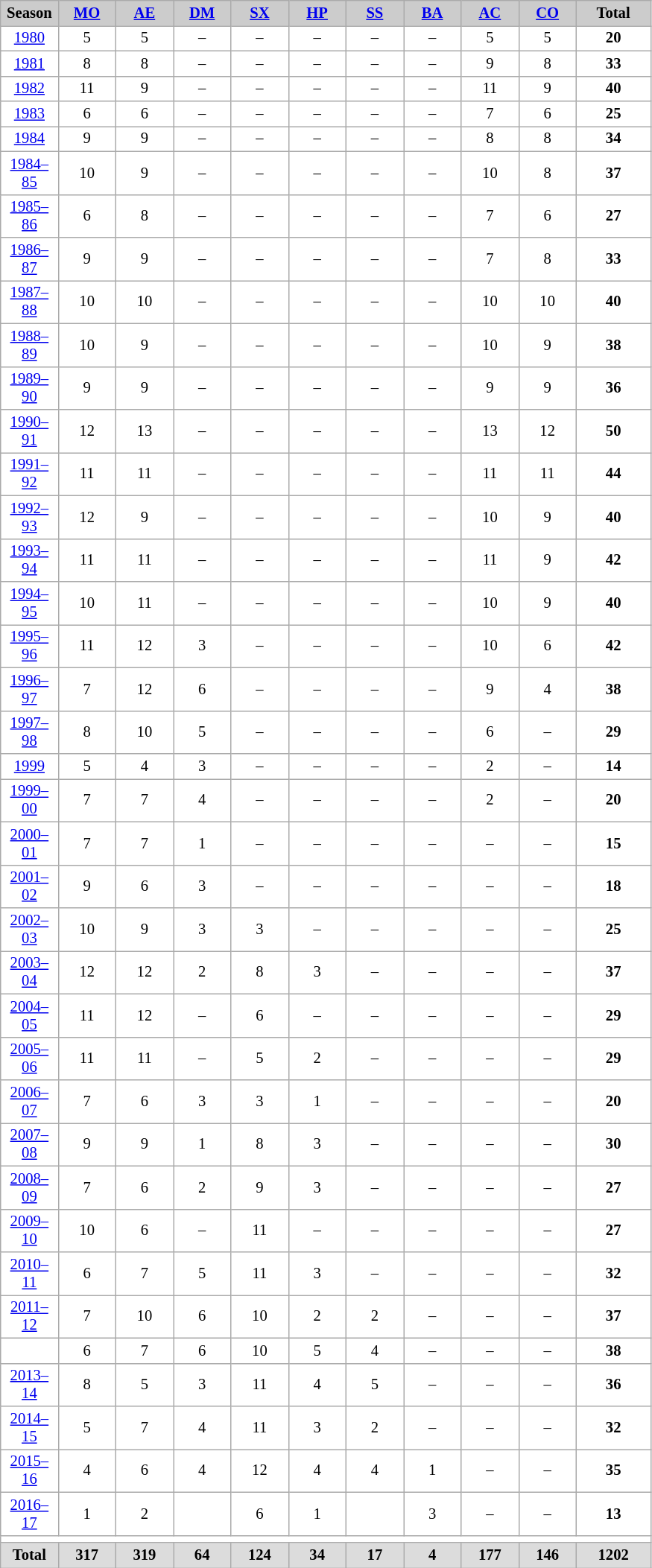<table class="wikitable plainrowheaders" style="background:#fff; font-size:86%; border:grey solid 1px; border-collapse:collapse">
<tr style="background:#ccc; text-align:center;">
<th style="background:#ccc;" width="45">Season</th>
<th style="background:#ccc;" width="45"><a href='#'>MO</a></th>
<th style="background:#ccc;" width="45"><a href='#'>AE</a></th>
<th style="background:#ccc;" width="45"><a href='#'>DM</a></th>
<th style="background:#ccc;" width="45"><a href='#'>SX</a></th>
<th style="background:#ccc;" width="45"><a href='#'>HP</a></th>
<th style="background:#ccc;" width="45"><a href='#'>SS</a></th>
<th style="background:#ccc;" width="45"><a href='#'>BA</a></th>
<th style="background:#ccc;" width="45"><a href='#'>AC</a></th>
<th style="background:#ccc;" width="45"><a href='#'>CO</a></th>
<th style="background:#ccc;" width="60">Total</th>
</tr>
<tr>
<td align=center><a href='#'>1980</a></td>
<td align=center>5</td>
<td align=center>5</td>
<td align=center>–</td>
<td align=center>–</td>
<td align=center>–</td>
<td align=center>–</td>
<td align=center>–</td>
<td align=center>5</td>
<td align=center>5</td>
<td align=center><strong>20</strong></td>
</tr>
<tr>
<td align=center><a href='#'>1981</a></td>
<td align=center>8</td>
<td align=center>8</td>
<td align=center>–</td>
<td align=center>–</td>
<td align=center>–</td>
<td align=center>–</td>
<td align=center>–</td>
<td align=center>9</td>
<td align=center>8</td>
<td align=center><strong>33</strong></td>
</tr>
<tr>
<td align=center><a href='#'>1982</a></td>
<td align=center>11</td>
<td align=center>9</td>
<td align=center>–</td>
<td align=center>–</td>
<td align=center>–</td>
<td align=center>–</td>
<td align=center>–</td>
<td align=center>11</td>
<td align=center>9</td>
<td align=center><strong>40</strong></td>
</tr>
<tr>
<td align=center><a href='#'>1983</a></td>
<td align=center>6</td>
<td align=center>6</td>
<td align=center>–</td>
<td align=center>–</td>
<td align=center>–</td>
<td align=center>–</td>
<td align=center>–</td>
<td align=center>7</td>
<td align=center>6</td>
<td align=center><strong>25</strong></td>
</tr>
<tr>
<td align=center><a href='#'>1984</a></td>
<td align=center>9</td>
<td align=center>9</td>
<td align=center>–</td>
<td align=center>–</td>
<td align=center>–</td>
<td align=center>–</td>
<td align=center>–</td>
<td align=center>8</td>
<td align=center>8</td>
<td align=center><strong>34</strong></td>
</tr>
<tr>
<td align=center><a href='#'>1984–85</a></td>
<td align=center>10</td>
<td align=center>9</td>
<td align=center>–</td>
<td align=center>–</td>
<td align=center>–</td>
<td align=center>–</td>
<td align=center>–</td>
<td align=center>10</td>
<td align=center>8</td>
<td align=center><strong>37</strong></td>
</tr>
<tr>
<td align=center><a href='#'>1985–86</a></td>
<td align=center>6</td>
<td align=center>8</td>
<td align=center>–</td>
<td align=center>–</td>
<td align=center>–</td>
<td align=center>–</td>
<td align=center>–</td>
<td align=center>7</td>
<td align=center>6</td>
<td align=center><strong>27</strong></td>
</tr>
<tr>
<td align=center><a href='#'>1986–87</a></td>
<td align=center>9</td>
<td align=center>9</td>
<td align=center>–</td>
<td align=center>–</td>
<td align=center>–</td>
<td align=center>–</td>
<td align=center>–</td>
<td align=center>7</td>
<td align=center>8</td>
<td align=center><strong>33</strong></td>
</tr>
<tr>
<td align=center><a href='#'>1987–88</a></td>
<td align=center>10</td>
<td align=center>10</td>
<td align=center>–</td>
<td align=center>–</td>
<td align=center>–</td>
<td align=center>–</td>
<td align=center>–</td>
<td align=center>10</td>
<td align=center>10</td>
<td align=center><strong>40</strong></td>
</tr>
<tr>
<td align=center><a href='#'>1988–89</a></td>
<td align=center>10</td>
<td align=center>9</td>
<td align=center>–</td>
<td align=center>–</td>
<td align=center>–</td>
<td align=center>–</td>
<td align=center>–</td>
<td align=center>10</td>
<td align=center>9</td>
<td align=center><strong>38</strong></td>
</tr>
<tr>
<td align=center><a href='#'>1989–90</a></td>
<td align=center>9</td>
<td align=center>9</td>
<td align=center>–</td>
<td align=center>–</td>
<td align=center>–</td>
<td align=center>–</td>
<td align=center>–</td>
<td align=center>9</td>
<td align=center>9</td>
<td align=center><strong>36</strong></td>
</tr>
<tr>
<td align=center><a href='#'>1990–91</a></td>
<td align=center>12</td>
<td align=center>13</td>
<td align=center>–</td>
<td align=center>–</td>
<td align=center>–</td>
<td align=center>–</td>
<td align=center>–</td>
<td align=center>13</td>
<td align=center>12</td>
<td align=center><strong>50</strong></td>
</tr>
<tr>
<td align=center><a href='#'>1991–92</a></td>
<td align=center>11</td>
<td align=center>11</td>
<td align=center>–</td>
<td align=center>–</td>
<td align=center>–</td>
<td align=center>–</td>
<td align=center>–</td>
<td align=center>11</td>
<td align=center>11</td>
<td align=center><strong>44</strong></td>
</tr>
<tr>
<td align=center><a href='#'>1992–93</a></td>
<td align=center>12</td>
<td align=center>9</td>
<td align=center>–</td>
<td align=center>–</td>
<td align=center>–</td>
<td align=center>–</td>
<td align=center>–</td>
<td align=center>10</td>
<td align=center>9</td>
<td align=center><strong>40</strong></td>
</tr>
<tr>
<td align=center><a href='#'>1993–94</a></td>
<td align=center>11</td>
<td align=center>11</td>
<td align=center>–</td>
<td align=center>–</td>
<td align=center>–</td>
<td align=center>–</td>
<td align=center>–</td>
<td align=center>11</td>
<td align=center>9</td>
<td align=center><strong>42</strong></td>
</tr>
<tr>
<td align=center><a href='#'>1994–95</a></td>
<td align=center>10</td>
<td align=center>11</td>
<td align=center>–</td>
<td align=center>–</td>
<td align=center>–</td>
<td align=center>–</td>
<td align=center>–</td>
<td align=center>10</td>
<td align=center>9</td>
<td align=center><strong>40</strong></td>
</tr>
<tr>
<td align=center><a href='#'>1995–96</a></td>
<td align=center>11</td>
<td align=center>12</td>
<td align=center>3</td>
<td align=center>–</td>
<td align=center>–</td>
<td align=center>–</td>
<td align=center>–</td>
<td align=center>10</td>
<td align=center>6</td>
<td align=center><strong>42</strong></td>
</tr>
<tr>
<td align=center><a href='#'>1996–97</a></td>
<td align=center>7</td>
<td align=center>12</td>
<td align=center>6</td>
<td align=center>–</td>
<td align=center>–</td>
<td align=center>–</td>
<td align=center>–</td>
<td align=center>9</td>
<td align=center>4</td>
<td align=center><strong>38</strong></td>
</tr>
<tr>
<td align=center><a href='#'>1997–98</a></td>
<td align=center>8</td>
<td align=center>10</td>
<td align=center>5</td>
<td align=center>–</td>
<td align=center>–</td>
<td align=center>–</td>
<td align=center>–</td>
<td align=center>6</td>
<td align=center>–</td>
<td align=center><strong>29</strong></td>
</tr>
<tr>
<td align=center><a href='#'>1999</a></td>
<td align=center>5</td>
<td align=center>4</td>
<td align=center>3</td>
<td align=center>–</td>
<td align=center>–</td>
<td align=center>–</td>
<td align=center>–</td>
<td align=center>2</td>
<td align=center>–</td>
<td align=center><strong>14</strong></td>
</tr>
<tr>
<td align=center><a href='#'>1999–00</a></td>
<td align=center>7</td>
<td align=center>7</td>
<td align=center>4</td>
<td align=center>–</td>
<td align=center>–</td>
<td align=center>–</td>
<td align=center>–</td>
<td align=center>2</td>
<td align=center>–</td>
<td align=center><strong>20</strong></td>
</tr>
<tr>
<td align=center><a href='#'>2000–01</a></td>
<td align=center>7</td>
<td align=center>7</td>
<td align=center>1</td>
<td align=center>–</td>
<td align=center>–</td>
<td align=center>–</td>
<td align=center>–</td>
<td align=center>–</td>
<td align=center>–</td>
<td align=center><strong>15</strong></td>
</tr>
<tr>
<td align=center><a href='#'>2001–02</a></td>
<td align=center>9</td>
<td align=center>6</td>
<td align=center>3</td>
<td align=center>–</td>
<td align=center>–</td>
<td align=center>–</td>
<td align=center>–</td>
<td align=center>–</td>
<td align=center>–</td>
<td align=center><strong>18</strong></td>
</tr>
<tr>
<td align=center><a href='#'>2002–03</a></td>
<td align=center>10</td>
<td align=center>9</td>
<td align=center>3</td>
<td align=center>3</td>
<td align=center>–</td>
<td align=center>–</td>
<td align=center>–</td>
<td align=center>–</td>
<td align=center>–</td>
<td align=center><strong>25</strong></td>
</tr>
<tr>
<td align=center><a href='#'>2003–04</a></td>
<td align=center>12</td>
<td align=center>12</td>
<td align=center>2</td>
<td align=center>8</td>
<td align=center>3</td>
<td align=center>–</td>
<td align=center>–</td>
<td align=center>–</td>
<td align=center>–</td>
<td align=center><strong>37</strong></td>
</tr>
<tr>
<td align=center><a href='#'>2004–05</a></td>
<td align=center>11</td>
<td align=center>12</td>
<td align=center>–</td>
<td align=center>6</td>
<td align=center>–</td>
<td align=center>–</td>
<td align=center>–</td>
<td align=center>–</td>
<td align=center>–</td>
<td align=center><strong>29</strong></td>
</tr>
<tr>
<td align=center><a href='#'>2005–06</a></td>
<td align=center>11</td>
<td align=center>11</td>
<td align=center>–</td>
<td align=center>5</td>
<td align=center>2</td>
<td align=center>–</td>
<td align=center>–</td>
<td align=center>–</td>
<td align=center>–</td>
<td align=center><strong>29</strong></td>
</tr>
<tr>
<td align=center><a href='#'>2006–07</a></td>
<td align=center>7</td>
<td align=center>6</td>
<td align=center>3</td>
<td align=center>3</td>
<td align=center>1</td>
<td align=center>–</td>
<td align=center>–</td>
<td align=center>–</td>
<td align=center>–</td>
<td align=center><strong>20</strong></td>
</tr>
<tr>
<td align=center><a href='#'>2007–08</a></td>
<td align=center>9</td>
<td align=center>9</td>
<td align=center>1</td>
<td align=center>8</td>
<td align=center>3</td>
<td align=center>–</td>
<td align=center>–</td>
<td align=center>–</td>
<td align=center>–</td>
<td align=center><strong>30</strong></td>
</tr>
<tr>
<td align=center><a href='#'>2008–09</a></td>
<td align=center>7</td>
<td align=center>6</td>
<td align=center>2</td>
<td align=center>9</td>
<td align=center>3</td>
<td align=center>–</td>
<td align=center>–</td>
<td align=center>–</td>
<td align=center>–</td>
<td align=center><strong>27</strong></td>
</tr>
<tr>
<td align=center><a href='#'>2009–10</a></td>
<td align=center>10</td>
<td align=center>6</td>
<td align=center>–</td>
<td align=center>11</td>
<td align=center>–</td>
<td align=center>–</td>
<td align=center>–</td>
<td align=center>–</td>
<td align=center>–</td>
<td align=center><strong>27</strong></td>
</tr>
<tr>
<td align=center><a href='#'>2010–11</a></td>
<td align=center>6</td>
<td align=center>7</td>
<td align=center>5</td>
<td align=center>11</td>
<td align=center>3</td>
<td align=center>–</td>
<td align=center>–</td>
<td align=center>–</td>
<td align=center>–</td>
<td align=center><strong>32</strong></td>
</tr>
<tr>
<td align=center><a href='#'>2011–12</a></td>
<td align=center>7</td>
<td align=center>10</td>
<td align=center>6</td>
<td align=center>10</td>
<td align=center>2</td>
<td align=center>2</td>
<td align=center>–</td>
<td align=center>–</td>
<td align=center>–</td>
<td align=center><strong>37</strong></td>
</tr>
<tr>
<td align=center></td>
<td align=center>6</td>
<td align=center>7</td>
<td align=center>6</td>
<td align=center>10</td>
<td align=center>5</td>
<td align=center>4</td>
<td align=center>–</td>
<td align=center>–</td>
<td align=center>–</td>
<td align=center><strong>38</strong></td>
</tr>
<tr>
<td align=center><a href='#'>2013–14</a></td>
<td align=center>8</td>
<td align=center>5</td>
<td align=center>3</td>
<td align=center>11</td>
<td align=center>4</td>
<td align=center>5</td>
<td align=center>–</td>
<td align=center>–</td>
<td align=center>–</td>
<td align=center><strong>36</strong></td>
</tr>
<tr>
<td align=center><a href='#'>2014–15</a></td>
<td align=center>5</td>
<td align=center>7</td>
<td align=center>4</td>
<td align=center>11</td>
<td align=center>3</td>
<td align=center>2</td>
<td align=center>–</td>
<td align=center>–</td>
<td align=center>–</td>
<td align=center><strong>32</strong></td>
</tr>
<tr>
<td align=center><a href='#'>2015–16</a></td>
<td align=center>4</td>
<td align=center>6</td>
<td align=center>4</td>
<td align=center>12</td>
<td align=center>4</td>
<td align=center>4</td>
<td align=center>1</td>
<td align=center>–</td>
<td align=center>–</td>
<td align=center><strong>35</strong></td>
</tr>
<tr>
<td align=center><a href='#'>2016–17</a></td>
<td align=center>1</td>
<td align=center>2</td>
<td align=center></td>
<td align=center>6</td>
<td align=center>1</td>
<td align=center></td>
<td align=center>3</td>
<td align=center>–</td>
<td align=center>–</td>
<td align=center><strong>13</strong></td>
</tr>
<tr>
<td colspan=11></td>
</tr>
<tr bgcolor=gainsboro>
<td align=center><strong>Total</strong></td>
<td align=center><strong>317</strong></td>
<td align=center><strong>319</strong></td>
<td align=center><strong>64</strong></td>
<td align=center><strong>124</strong></td>
<td align=center><strong>34</strong></td>
<td align=center><strong>17</strong></td>
<td align=center><strong>4</strong></td>
<td align=center><strong>177</strong></td>
<td align=center><strong>146</strong></td>
<td align=center><strong>1202</strong></td>
</tr>
</table>
